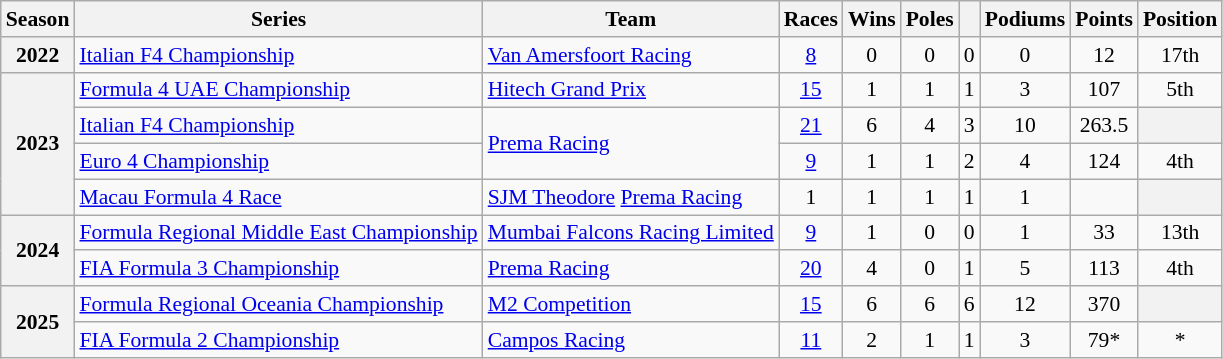<table class="wikitable" style="font-size: 90%; text-align:center">
<tr>
<th>Season</th>
<th>Series</th>
<th>Team</th>
<th>Races</th>
<th>Wins</th>
<th>Poles</th>
<th></th>
<th>Podiums</th>
<th>Points</th>
<th>Position</th>
</tr>
<tr>
<th>2022</th>
<td align=left><a href='#'>Italian F4 Championship</a></td>
<td align=left><a href='#'>Van Amersfoort Racing</a></td>
<td><a href='#'>8</a></td>
<td>0</td>
<td>0</td>
<td>0</td>
<td>0</td>
<td>12</td>
<td>17th</td>
</tr>
<tr>
<th rowspan="4">2023</th>
<td align=left><a href='#'>Formula 4 UAE Championship</a></td>
<td align=left><a href='#'>Hitech Grand Prix</a></td>
<td><a href='#'>15</a></td>
<td>1</td>
<td>1</td>
<td>1</td>
<td>3</td>
<td>107</td>
<td>5th</td>
</tr>
<tr>
<td align=left><a href='#'>Italian F4 Championship</a></td>
<td align=left rowspan="2"><a href='#'>Prema Racing</a></td>
<td><a href='#'>21</a></td>
<td>6</td>
<td>4</td>
<td>3</td>
<td>10</td>
<td>263.5</td>
<th></th>
</tr>
<tr>
<td align=left><a href='#'>Euro 4 Championship</a></td>
<td><a href='#'>9</a></td>
<td>1</td>
<td>1</td>
<td>2</td>
<td>4</td>
<td>124</td>
<td>4th</td>
</tr>
<tr>
<td align=left><a href='#'>Macau Formula 4 Race</a></td>
<td align=left><a href='#'>SJM Theodore</a> <a href='#'>Prema Racing</a></td>
<td>1</td>
<td>1</td>
<td>1</td>
<td>1</td>
<td>1</td>
<td></td>
<th></th>
</tr>
<tr>
<th rowspan="2">2024</th>
<td align=left><a href='#'>Formula Regional Middle East Championship</a></td>
<td align=left><a href='#'>Mumbai Falcons Racing Limited</a></td>
<td><a href='#'>9</a></td>
<td>1</td>
<td>0</td>
<td>0</td>
<td>1</td>
<td>33</td>
<td>13th</td>
</tr>
<tr>
<td align=left><a href='#'>FIA Formula 3 Championship</a></td>
<td align=left><a href='#'>Prema Racing</a></td>
<td><a href='#'>20</a></td>
<td>4</td>
<td>0</td>
<td>1</td>
<td>5</td>
<td>113</td>
<td>4th</td>
</tr>
<tr>
<th rowspan="2">2025</th>
<td align=left><a href='#'>Formula Regional Oceania Championship</a></td>
<td align=left><a href='#'>M2 Competition</a></td>
<td><a href='#'>15</a></td>
<td>6</td>
<td>6</td>
<td>6</td>
<td>12</td>
<td>370</td>
<th></th>
</tr>
<tr>
<td align=left><a href='#'>FIA Formula 2 Championship</a></td>
<td align=left><a href='#'>Campos Racing</a></td>
<td><a href='#'>11</a></td>
<td>2</td>
<td>1</td>
<td>1</td>
<td>3</td>
<td>79*</td>
<td>*</td>
</tr>
</table>
